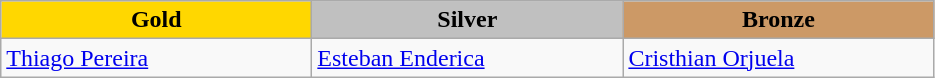<table class="wikitable" style="text-align:left">
<tr align="center">
<td width=200 bgcolor=gold><strong>Gold</strong></td>
<td width=200 bgcolor=silver><strong>Silver</strong></td>
<td width=200 bgcolor=CC9966><strong>Bronze</strong></td>
</tr>
<tr>
<td><a href='#'>Thiago Pereira</a><br><em></em></td>
<td><a href='#'>Esteban Enderica</a><br><em></em></td>
<td><a href='#'>Cristhian Orjuela</a><br><em></em></td>
</tr>
</table>
